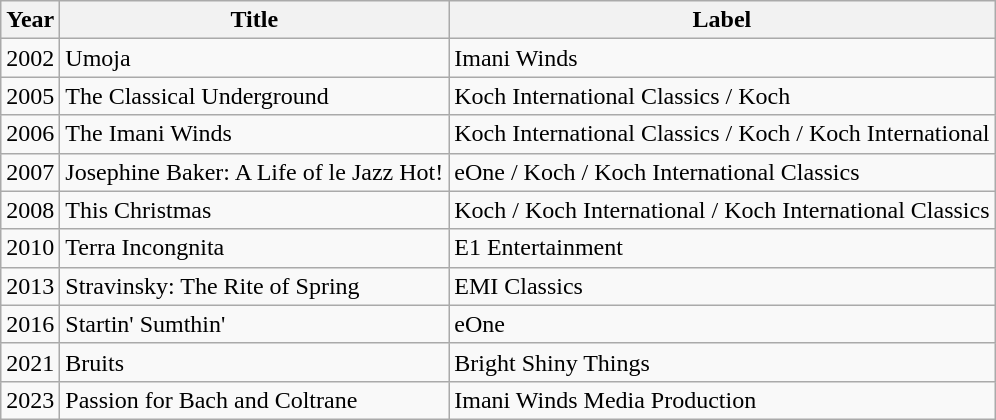<table class="wikitable">
<tr>
<th>Year</th>
<th>Title</th>
<th>Label</th>
</tr>
<tr>
<td>2002</td>
<td>Umoja</td>
<td>Imani Winds</td>
</tr>
<tr>
<td>2005</td>
<td>The Classical Underground</td>
<td>Koch International Classics / Koch</td>
</tr>
<tr>
<td>2006</td>
<td>The Imani Winds</td>
<td>Koch International Classics / Koch / Koch International</td>
</tr>
<tr>
<td>2007</td>
<td>Josephine Baker: A Life of le Jazz Hot!</td>
<td>eOne / Koch / Koch International Classics</td>
</tr>
<tr>
<td>2008</td>
<td>This Christmas</td>
<td>Koch / Koch International / Koch International Classics</td>
</tr>
<tr>
<td>2010</td>
<td>Terra Incongnita</td>
<td>E1 Entertainment</td>
</tr>
<tr>
<td>2013</td>
<td>Stravinsky: The Rite of Spring</td>
<td>EMI Classics</td>
</tr>
<tr>
<td>2016</td>
<td>Startin' Sumthin'</td>
<td>eOne</td>
</tr>
<tr>
<td>2021</td>
<td>Bruits</td>
<td>Bright Shiny Things</td>
</tr>
<tr>
<td>2023</td>
<td>Passion for Bach and Coltrane</td>
<td>Imani Winds Media Production</td>
</tr>
</table>
